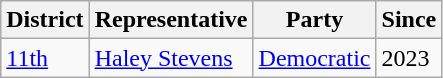<table class="wikitable">
<tr>
<th>District</th>
<th>Representative</th>
<th>Party</th>
<th>Since</th>
</tr>
<tr>
<td><a href='#'>11th</a></td>
<td><a href='#'>Haley Stevens</a></td>
<td><a href='#'>Democratic</a></td>
<td>2023</td>
</tr>
</table>
